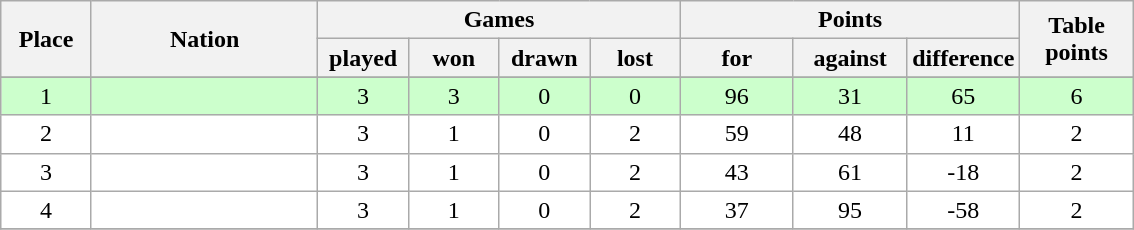<table class="wikitable">
<tr>
<th rowspan=2 width="8%">Place</th>
<th rowspan=2 width="20%">Nation</th>
<th colspan=4 width="32%">Games</th>
<th colspan=3 width="30%">Points</th>
<th rowspan=2 width="10%">Table<br>points</th>
</tr>
<tr>
<th width="8%">played</th>
<th width="8%">won</th>
<th width="8%">drawn</th>
<th width="8%">lost</th>
<th width="10%">for</th>
<th width="10%">against</th>
<th width="10%">difference</th>
</tr>
<tr>
</tr>
<tr bgcolor=#ccffcc align=center>
<td>1</td>
<td align=left><strong></strong></td>
<td>3</td>
<td>3</td>
<td>0</td>
<td>0</td>
<td>96</td>
<td>31</td>
<td>65</td>
<td>6</td>
</tr>
<tr bgcolor=#ffffff align=center>
<td>2</td>
<td align=left></td>
<td>3</td>
<td>1</td>
<td>0</td>
<td>2</td>
<td>59</td>
<td>48</td>
<td>11</td>
<td>2</td>
</tr>
<tr bgcolor=#ffffff align=center>
<td>3</td>
<td align=left></td>
<td>3</td>
<td>1</td>
<td>0</td>
<td>2</td>
<td>43</td>
<td>61</td>
<td>-18</td>
<td>2</td>
</tr>
<tr bgcolor=#ffffff align=center>
<td>4</td>
<td align=left></td>
<td>3</td>
<td>1</td>
<td>0</td>
<td>2</td>
<td>37</td>
<td>95</td>
<td>-58</td>
<td>2</td>
</tr>
<tr bgcolor=#ffcccc align=center>
</tr>
</table>
